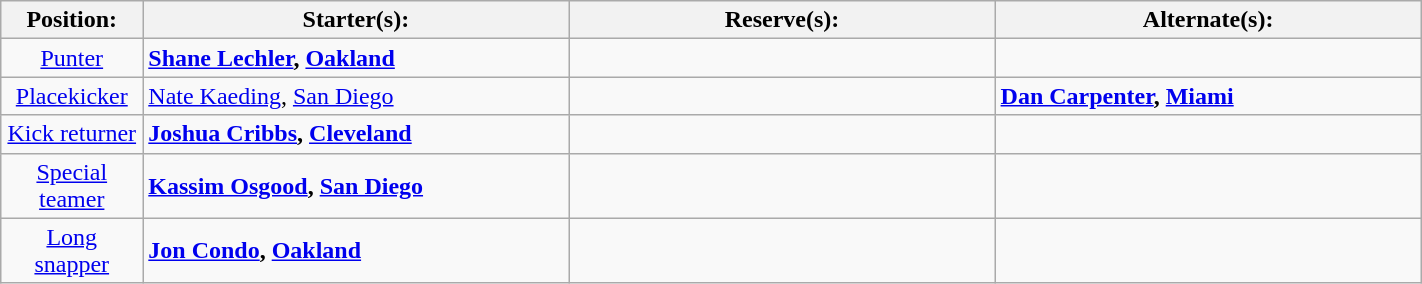<table class="wikitable" width=75%>
<tr>
<th width=10%>Position:</th>
<th width=30%>Starter(s):</th>
<th width=30%>Reserve(s):</th>
<th width=30%>Alternate(s):</th>
</tr>
<tr>
<td align=center><a href='#'>Punter</a></td>
<td><strong> <a href='#'>Shane Lechler</a>, <a href='#'>Oakland</a></strong></td>
<td></td>
<td></td>
</tr>
<tr>
<td align=center><a href='#'>Placekicker</a></td>
<td> <a href='#'>Nate Kaeding</a>, <a href='#'>San Diego</a></td>
<td></td>
<td><strong> <a href='#'>Dan Carpenter</a>, <a href='#'>Miami</a></strong></td>
</tr>
<tr>
<td align=center><a href='#'>Kick returner</a></td>
<td><strong> <a href='#'>Joshua Cribbs</a>, <a href='#'>Cleveland</a></strong></td>
<td></td>
<td></td>
</tr>
<tr>
<td align=center><a href='#'>Special teamer</a></td>
<td><strong> <a href='#'>Kassim Osgood</a>, <a href='#'>San Diego</a></strong></td>
<td></td>
<td></td>
</tr>
<tr>
<td align=center><a href='#'>Long snapper</a></td>
<td><strong> <a href='#'>Jon Condo</a>, <a href='#'>Oakland</a></strong></td>
<td></td>
<td></td>
</tr>
</table>
